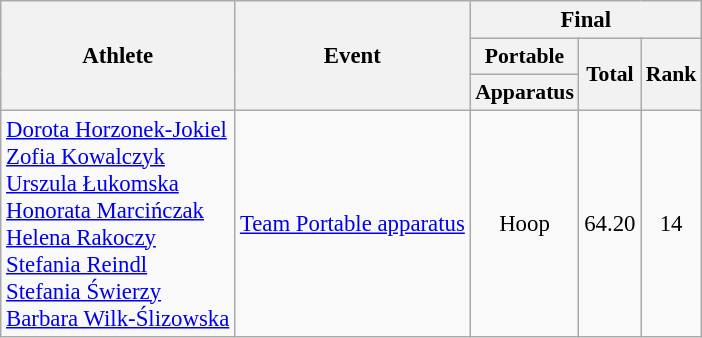<table class="wikitable" style="font-size:95%">
<tr>
<th rowspan="3">Athlete</th>
<th rowspan="3">Event</th>
<th colspan =3>Final</th>
</tr>
<tr style="font-size:95%">
<th rowspan=1>Portable</th>
<th rowspan=2>Total</th>
<th rowspan=2>Rank</th>
</tr>
<tr style="font-size:95%">
<th>Apparatus</th>
</tr>
<tr align=center>
<td align=left><a href='#'>Dorota Horzonek-Jokiel</a><br><a href='#'>Zofia Kowalczyk</a><br><a href='#'>Urszula Łukomska</a><br><a href='#'>Honorata Marcińczak</a><br><a href='#'>Helena Rakoczy</a><br><a href='#'>Stefania Reindl</a><br><a href='#'>Stefania Świerzy</a><br><a href='#'>Barbara Wilk-Ślizowska</a></td>
<td align=left><a href='#'>Team Portable apparatus</a></td>
<td>Hoop</td>
<td>64.20</td>
<td>14</td>
</tr>
</table>
